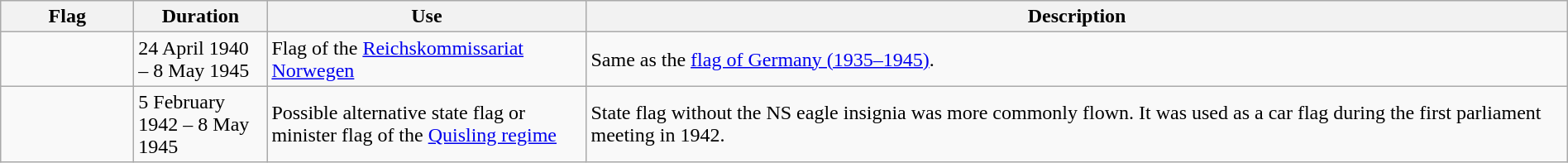<table class="wikitable" width="100%">
<tr>
<th style="width:100px;">Flag</th>
<th style="width:100px;">Duration</th>
<th style="width:250px;">Use</th>
<th style="min-width:250px">Description</th>
</tr>
<tr>
<td></td>
<td>24 April 1940 – 8 May 1945</td>
<td>Flag of the <a href='#'>Reichskommissariat Norwegen</a></td>
<td>Same as the <a href='#'>flag of Germany (1935–1945)</a>.</td>
</tr>
<tr>
<td></td>
<td>5 February 1942 – 8 May 1945</td>
<td>Possible alternative state flag or minister flag of the <a href='#'>Quisling regime</a></td>
<td>State flag without the NS eagle insignia was more commonly flown. It was used as a car flag during the first parliament meeting in 1942.</td>
</tr>
</table>
